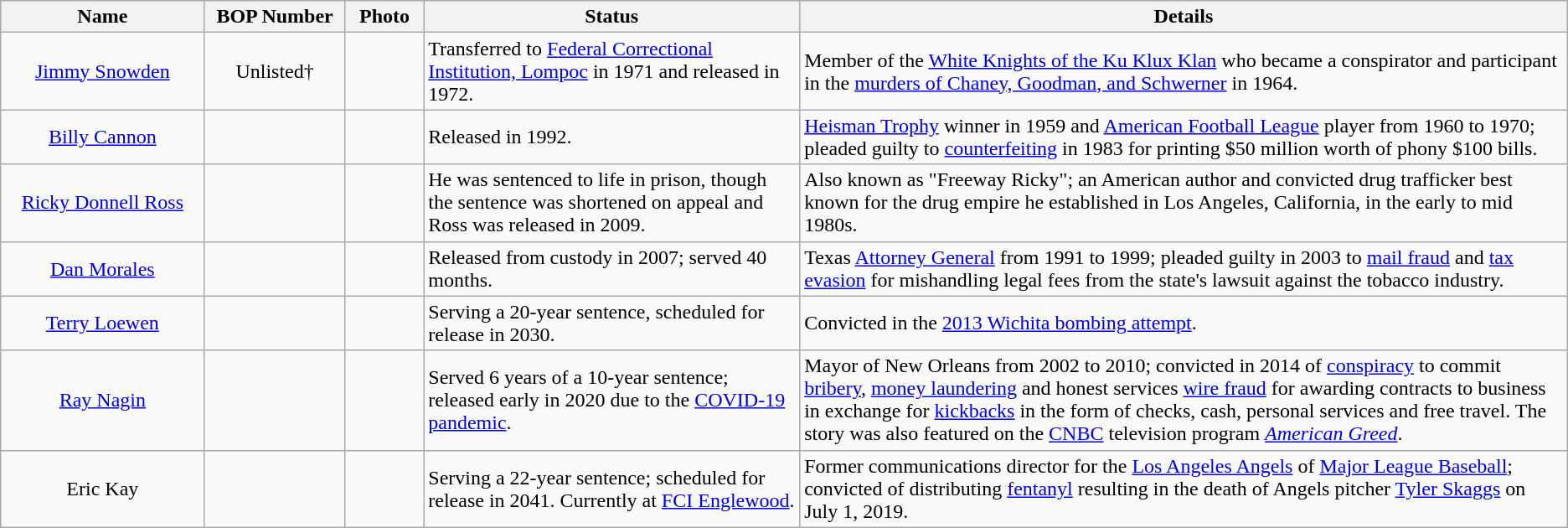<table class="wikitable sortable">
<tr>
<th width="13%">Name</th>
<th width="9%">BOP Number</th>
<th width="5%">Photo</th>
<th width="24%">Status</th>
<th width="54%">Details</th>
</tr>
<tr>
<td align="center"><a href='#'>Jimmy Snowden</a></td>
<td align="center">Unlisted†</td>
<td></td>
<td>Transferred to <a href='#'>Federal Correctional Institution, Lompoc</a> in 1971 and released in 1972.</td>
<td>Member of the <a href='#'>White Knights of the Ku Klux Klan</a> who became a conspirator and participant in the <a href='#'>murders of Chaney, Goodman, and Schwerner</a> in 1964.</td>
</tr>
<tr>
<td align="center"><a href='#'>Billy Cannon</a></td>
<td align="center"></td>
<td align="center"></td>
<td>Released in 1992.</td>
<td><a href='#'>Heisman Trophy</a> winner in 1959 and <a href='#'>American Football League</a> player from 1960 to 1970; pleaded guilty to <a href='#'>counterfeiting</a> in 1983 for printing $50 million worth of phony $100 bills.</td>
</tr>
<tr>
<td align="center"><a href='#'>Ricky Donnell Ross</a></td>
<td align="center"></td>
<td align="center"></td>
<td>He was sentenced to life in prison, though the sentence was shortened on appeal and Ross was released in 2009.</td>
<td>Also known as "Freeway Ricky"; an American author and convicted drug trafficker best known for the drug empire he established in Los Angeles, California, in the early to mid 1980s.</td>
</tr>
<tr>
<td align="center"><a href='#'>Dan Morales</a></td>
<td align="center"></td>
<td align="center"></td>
<td>Released from custody in 2007; served 40 months.</td>
<td>Texas <a href='#'>Attorney General</a> from 1991 to 1999; pleaded guilty in 2003 to <a href='#'>mail fraud</a> and <a href='#'>tax evasion</a> for mishandling legal fees from the state's lawsuit against the tobacco industry.</td>
</tr>
<tr>
<td align="center"><a href='#'>Terry Loewen</a></td>
<td align="center"></td>
<td></td>
<td>Serving a 20-year sentence, scheduled for release in 2030.</td>
<td>Convicted in the <a href='#'>2013 Wichita bombing attempt</a>.</td>
</tr>
<tr>
<td align="center"><a href='#'>Ray Nagin</a></td>
<td align="center"></td>
<td align="center"></td>
<td>Served 6 years of a 10-year sentence; released early in 2020 due to the <a href='#'>COVID-19 pandemic</a>.</td>
<td>Mayor of New Orleans from 2002 to 2010; convicted in 2014 of <a href='#'>conspiracy</a> to commit <a href='#'>bribery</a>, <a href='#'>money laundering</a> and honest services <a href='#'>wire fraud</a> for awarding contracts to business in exchange for <a href='#'>kickbacks</a> in the form of checks, cash, personal services and free travel. The story was also featured on the <a href='#'>CNBC</a> television program <em><a href='#'>American Greed</a></em>.</td>
</tr>
<tr>
<td align="center">Eric Kay</td>
<td align="center"></td>
<td align="center"></td>
<td>Serving a 22-year sentence; scheduled for release in 2041. Currently at <a href='#'>FCI Englewood</a>.</td>
<td>Former communications director for the <a href='#'>Los Angeles Angels</a> of <a href='#'>Major League Baseball</a>; convicted of distributing <a href='#'>fentanyl</a> resulting in the death of Angels pitcher <a href='#'>Tyler Skaggs</a> on July 1, 2019.</td>
</tr>
</table>
